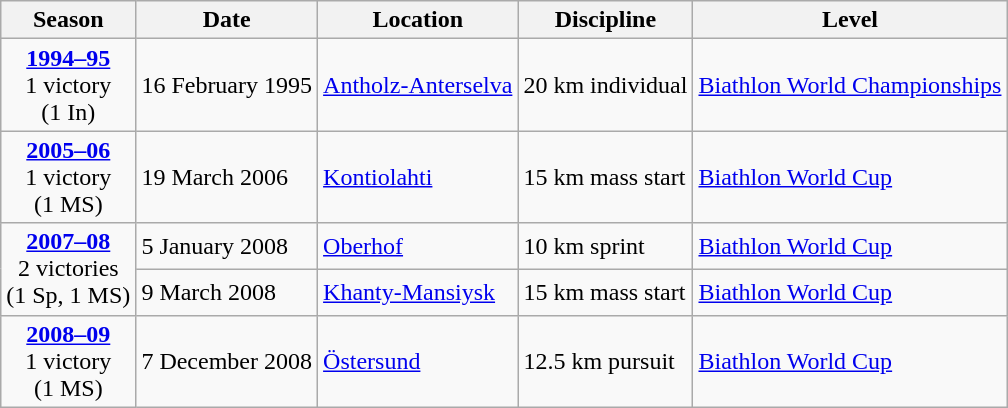<table class="wikitable">
<tr>
<th>Season</th>
<th>Date</th>
<th>Location</th>
<th>Discipline</th>
<th>Level</th>
</tr>
<tr>
<td rowspan="1" style="text-align:center;"><strong><a href='#'>1994–95</a></strong> <br> 1 victory <br> (1 In)</td>
<td>16 February 1995</td>
<td> <a href='#'>Antholz-Anterselva</a></td>
<td>20 km individual</td>
<td><a href='#'>Biathlon World Championships</a></td>
</tr>
<tr>
<td rowspan="1" style="text-align:center;"><strong><a href='#'>2005–06</a></strong> <br> 1 victory <br> (1 MS)</td>
<td>19 March 2006</td>
<td> <a href='#'>Kontiolahti</a></td>
<td>15 km mass start</td>
<td><a href='#'>Biathlon World Cup</a></td>
</tr>
<tr>
<td rowspan="2" style="text-align:center;"><strong><a href='#'>2007–08</a></strong> <br> 2 victories <br> (1 Sp, 1 MS)</td>
<td>5 January 2008</td>
<td> <a href='#'>Oberhof</a></td>
<td>10 km sprint</td>
<td><a href='#'>Biathlon World Cup</a></td>
</tr>
<tr>
<td>9 March 2008</td>
<td> <a href='#'>Khanty-Mansiysk</a></td>
<td>15 km mass start</td>
<td><a href='#'>Biathlon World Cup</a></td>
</tr>
<tr>
<td rowspan="1" style="text-align:center;"><strong><a href='#'>2008–09</a></strong> <br> 1 victory <br> (1 MS)</td>
<td>7 December 2008</td>
<td> <a href='#'>Östersund</a></td>
<td>12.5 km pursuit</td>
<td><a href='#'>Biathlon World Cup</a></td>
</tr>
</table>
